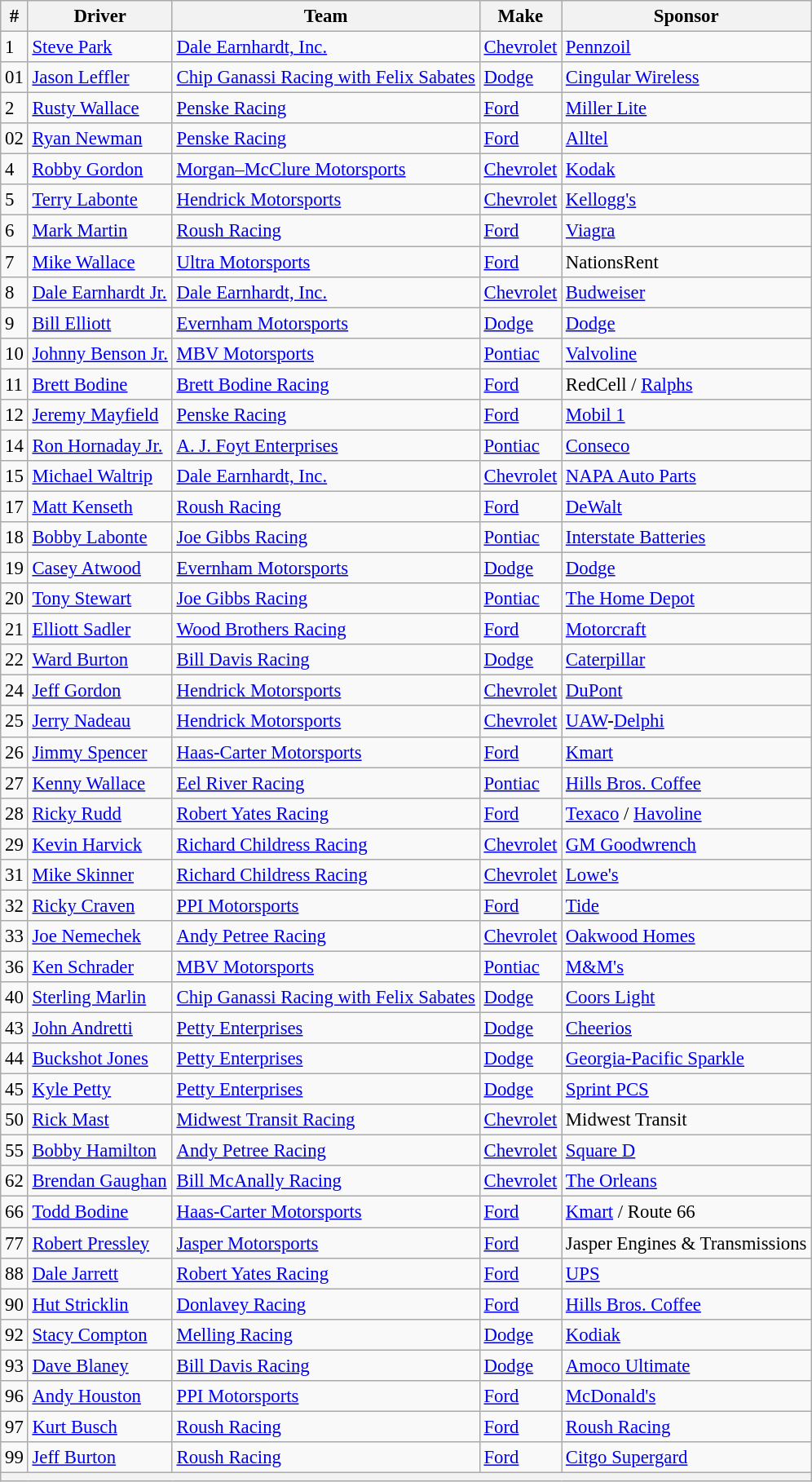<table class="wikitable" style="font-size:95%">
<tr>
<th>#</th>
<th>Driver</th>
<th>Team</th>
<th>Make</th>
<th>Sponsor</th>
</tr>
<tr>
<td>1</td>
<td><a href='#'>Steve Park</a></td>
<td><a href='#'>Dale Earnhardt, Inc.</a></td>
<td><a href='#'>Chevrolet</a></td>
<td><a href='#'>Pennzoil</a></td>
</tr>
<tr>
<td>01</td>
<td><a href='#'>Jason Leffler</a></td>
<td><a href='#'>Chip Ganassi Racing with Felix Sabates</a></td>
<td><a href='#'>Dodge</a></td>
<td><a href='#'>Cingular Wireless</a></td>
</tr>
<tr>
<td>2</td>
<td><a href='#'>Rusty Wallace</a></td>
<td><a href='#'>Penske Racing</a></td>
<td><a href='#'>Ford</a></td>
<td><a href='#'>Miller Lite</a></td>
</tr>
<tr>
<td>02</td>
<td><a href='#'>Ryan Newman</a></td>
<td><a href='#'>Penske Racing</a></td>
<td><a href='#'>Ford</a></td>
<td><a href='#'>Alltel</a></td>
</tr>
<tr>
<td>4</td>
<td><a href='#'>Robby Gordon</a></td>
<td><a href='#'>Morgan–McClure Motorsports</a></td>
<td><a href='#'>Chevrolet</a></td>
<td><a href='#'>Kodak</a></td>
</tr>
<tr>
<td>5</td>
<td><a href='#'>Terry Labonte</a></td>
<td><a href='#'>Hendrick Motorsports</a></td>
<td><a href='#'>Chevrolet</a></td>
<td><a href='#'>Kellogg's</a></td>
</tr>
<tr>
<td>6</td>
<td><a href='#'>Mark Martin</a></td>
<td><a href='#'>Roush Racing</a></td>
<td><a href='#'>Ford</a></td>
<td><a href='#'>Viagra</a></td>
</tr>
<tr>
<td>7</td>
<td><a href='#'>Mike Wallace</a></td>
<td><a href='#'>Ultra Motorsports</a></td>
<td><a href='#'>Ford</a></td>
<td>NationsRent</td>
</tr>
<tr>
<td>8</td>
<td><a href='#'>Dale Earnhardt Jr.</a></td>
<td><a href='#'>Dale Earnhardt, Inc.</a></td>
<td><a href='#'>Chevrolet</a></td>
<td><a href='#'>Budweiser</a></td>
</tr>
<tr>
<td>9</td>
<td><a href='#'>Bill Elliott</a></td>
<td><a href='#'>Evernham Motorsports</a></td>
<td><a href='#'>Dodge</a></td>
<td><a href='#'>Dodge</a></td>
</tr>
<tr>
<td>10</td>
<td><a href='#'>Johnny Benson Jr.</a></td>
<td><a href='#'>MBV Motorsports</a></td>
<td><a href='#'>Pontiac</a></td>
<td><a href='#'>Valvoline</a></td>
</tr>
<tr>
<td>11</td>
<td><a href='#'>Brett Bodine</a></td>
<td><a href='#'>Brett Bodine Racing</a></td>
<td><a href='#'>Ford</a></td>
<td>RedCell / <a href='#'>Ralphs</a></td>
</tr>
<tr>
<td>12</td>
<td><a href='#'>Jeremy Mayfield</a></td>
<td><a href='#'>Penske Racing</a></td>
<td><a href='#'>Ford</a></td>
<td><a href='#'>Mobil 1</a></td>
</tr>
<tr>
<td>14</td>
<td><a href='#'>Ron Hornaday Jr.</a></td>
<td><a href='#'>A. J. Foyt Enterprises</a></td>
<td><a href='#'>Pontiac</a></td>
<td><a href='#'>Conseco</a></td>
</tr>
<tr>
<td>15</td>
<td><a href='#'>Michael Waltrip</a></td>
<td><a href='#'>Dale Earnhardt, Inc.</a></td>
<td><a href='#'>Chevrolet</a></td>
<td><a href='#'>NAPA Auto Parts</a></td>
</tr>
<tr>
<td>17</td>
<td><a href='#'>Matt Kenseth</a></td>
<td><a href='#'>Roush Racing</a></td>
<td><a href='#'>Ford</a></td>
<td><a href='#'>DeWalt</a></td>
</tr>
<tr>
<td>18</td>
<td><a href='#'>Bobby Labonte</a></td>
<td><a href='#'>Joe Gibbs Racing</a></td>
<td><a href='#'>Pontiac</a></td>
<td><a href='#'>Interstate Batteries</a></td>
</tr>
<tr>
<td>19</td>
<td><a href='#'>Casey Atwood</a></td>
<td><a href='#'>Evernham Motorsports</a></td>
<td><a href='#'>Dodge</a></td>
<td><a href='#'>Dodge</a></td>
</tr>
<tr>
<td>20</td>
<td><a href='#'>Tony Stewart</a></td>
<td><a href='#'>Joe Gibbs Racing</a></td>
<td><a href='#'>Pontiac</a></td>
<td><a href='#'>The Home Depot</a></td>
</tr>
<tr>
<td>21</td>
<td><a href='#'>Elliott Sadler</a></td>
<td><a href='#'>Wood Brothers Racing</a></td>
<td><a href='#'>Ford</a></td>
<td><a href='#'>Motorcraft</a></td>
</tr>
<tr>
<td>22</td>
<td><a href='#'>Ward Burton</a></td>
<td><a href='#'>Bill Davis Racing</a></td>
<td><a href='#'>Dodge</a></td>
<td><a href='#'>Caterpillar</a></td>
</tr>
<tr>
<td>24</td>
<td><a href='#'>Jeff Gordon</a></td>
<td><a href='#'>Hendrick Motorsports</a></td>
<td><a href='#'>Chevrolet</a></td>
<td><a href='#'>DuPont</a></td>
</tr>
<tr>
<td>25</td>
<td><a href='#'>Jerry Nadeau</a></td>
<td><a href='#'>Hendrick Motorsports</a></td>
<td><a href='#'>Chevrolet</a></td>
<td><a href='#'>UAW</a>-<a href='#'>Delphi</a></td>
</tr>
<tr>
<td>26</td>
<td><a href='#'>Jimmy Spencer</a></td>
<td><a href='#'>Haas-Carter Motorsports</a></td>
<td><a href='#'>Ford</a></td>
<td><a href='#'>Kmart</a></td>
</tr>
<tr>
<td>27</td>
<td><a href='#'>Kenny Wallace</a></td>
<td><a href='#'>Eel River Racing</a></td>
<td><a href='#'>Pontiac</a></td>
<td><a href='#'>Hills Bros. Coffee</a></td>
</tr>
<tr>
<td>28</td>
<td><a href='#'>Ricky Rudd</a></td>
<td><a href='#'>Robert Yates Racing</a></td>
<td><a href='#'>Ford</a></td>
<td><a href='#'>Texaco</a> / <a href='#'>Havoline</a></td>
</tr>
<tr>
<td>29</td>
<td><a href='#'>Kevin Harvick</a></td>
<td><a href='#'>Richard Childress Racing</a></td>
<td><a href='#'>Chevrolet</a></td>
<td><a href='#'>GM Goodwrench</a></td>
</tr>
<tr>
<td>31</td>
<td><a href='#'>Mike Skinner</a></td>
<td><a href='#'>Richard Childress Racing</a></td>
<td><a href='#'>Chevrolet</a></td>
<td><a href='#'>Lowe's</a></td>
</tr>
<tr>
<td>32</td>
<td><a href='#'>Ricky Craven</a></td>
<td><a href='#'>PPI Motorsports</a></td>
<td><a href='#'>Ford</a></td>
<td><a href='#'>Tide</a></td>
</tr>
<tr>
<td>33</td>
<td><a href='#'>Joe Nemechek</a></td>
<td><a href='#'>Andy Petree Racing</a></td>
<td><a href='#'>Chevrolet</a></td>
<td><a href='#'>Oakwood Homes</a></td>
</tr>
<tr>
<td>36</td>
<td><a href='#'>Ken Schrader</a></td>
<td><a href='#'>MBV Motorsports</a></td>
<td><a href='#'>Pontiac</a></td>
<td><a href='#'>M&M's</a></td>
</tr>
<tr>
<td>40</td>
<td><a href='#'>Sterling Marlin</a></td>
<td><a href='#'>Chip Ganassi Racing with Felix Sabates</a></td>
<td><a href='#'>Dodge</a></td>
<td><a href='#'>Coors Light</a></td>
</tr>
<tr>
<td>43</td>
<td><a href='#'>John Andretti</a></td>
<td><a href='#'>Petty Enterprises</a></td>
<td><a href='#'>Dodge</a></td>
<td><a href='#'>Cheerios</a></td>
</tr>
<tr>
<td>44</td>
<td><a href='#'>Buckshot Jones</a></td>
<td><a href='#'>Petty Enterprises</a></td>
<td><a href='#'>Dodge</a></td>
<td><a href='#'>Georgia-Pacific Sparkle</a></td>
</tr>
<tr>
<td>45</td>
<td><a href='#'>Kyle Petty</a></td>
<td><a href='#'>Petty Enterprises</a></td>
<td><a href='#'>Dodge</a></td>
<td><a href='#'>Sprint PCS</a></td>
</tr>
<tr>
<td>50</td>
<td><a href='#'>Rick Mast</a></td>
<td><a href='#'>Midwest Transit Racing</a></td>
<td><a href='#'>Chevrolet</a></td>
<td>Midwest Transit</td>
</tr>
<tr>
<td>55</td>
<td><a href='#'>Bobby Hamilton</a></td>
<td><a href='#'>Andy Petree Racing</a></td>
<td><a href='#'>Chevrolet</a></td>
<td><a href='#'>Square D</a></td>
</tr>
<tr>
<td>62</td>
<td><a href='#'>Brendan Gaughan</a></td>
<td><a href='#'>Bill McAnally Racing</a></td>
<td><a href='#'>Chevrolet</a></td>
<td><a href='#'>The Orleans</a></td>
</tr>
<tr>
<td>66</td>
<td><a href='#'>Todd Bodine</a></td>
<td><a href='#'>Haas-Carter Motorsports</a></td>
<td><a href='#'>Ford</a></td>
<td><a href='#'>Kmart</a> / Route 66</td>
</tr>
<tr>
<td>77</td>
<td><a href='#'>Robert Pressley</a></td>
<td><a href='#'>Jasper Motorsports</a></td>
<td><a href='#'>Ford</a></td>
<td>Jasper Engines & Transmissions</td>
</tr>
<tr>
<td>88</td>
<td><a href='#'>Dale Jarrett</a></td>
<td><a href='#'>Robert Yates Racing</a></td>
<td><a href='#'>Ford</a></td>
<td><a href='#'>UPS</a></td>
</tr>
<tr>
<td>90</td>
<td><a href='#'>Hut Stricklin</a></td>
<td><a href='#'>Donlavey Racing</a></td>
<td><a href='#'>Ford</a></td>
<td><a href='#'>Hills Bros. Coffee</a></td>
</tr>
<tr>
<td>92</td>
<td><a href='#'>Stacy Compton</a></td>
<td><a href='#'>Melling Racing</a></td>
<td><a href='#'>Dodge</a></td>
<td><a href='#'>Kodiak</a></td>
</tr>
<tr>
<td>93</td>
<td><a href='#'>Dave Blaney</a></td>
<td><a href='#'>Bill Davis Racing</a></td>
<td><a href='#'>Dodge</a></td>
<td><a href='#'>Amoco Ultimate</a></td>
</tr>
<tr>
<td>96</td>
<td><a href='#'>Andy Houston</a></td>
<td><a href='#'>PPI Motorsports</a></td>
<td><a href='#'>Ford</a></td>
<td><a href='#'>McDonald's</a></td>
</tr>
<tr>
<td>97</td>
<td><a href='#'>Kurt Busch</a></td>
<td><a href='#'>Roush Racing</a></td>
<td><a href='#'>Ford</a></td>
<td><a href='#'>Roush Racing</a></td>
</tr>
<tr>
<td>99</td>
<td><a href='#'>Jeff Burton</a></td>
<td><a href='#'>Roush Racing</a></td>
<td><a href='#'>Ford</a></td>
<td><a href='#'>Citgo Supergard</a></td>
</tr>
<tr>
<th colspan="5"></th>
</tr>
</table>
